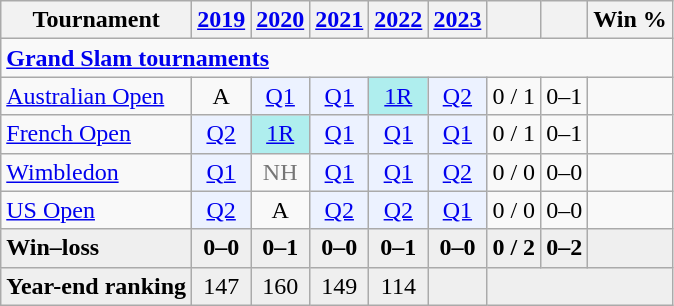<table class=wikitable nowrap style=text-align:center>
<tr>
<th>Tournament</th>
<th><a href='#'>2019</a></th>
<th><a href='#'>2020</a></th>
<th><a href='#'>2021</a></th>
<th><a href='#'>2022</a></th>
<th><a href='#'>2023</a></th>
<th></th>
<th></th>
<th>Win %</th>
</tr>
<tr>
<td colspan="9" align="left"><strong><a href='#'>Grand Slam tournaments</a></strong></td>
</tr>
<tr>
<td align=left><a href='#'>Australian Open</a></td>
<td>A</td>
<td bgcolor= ecf2ff><a href='#'>Q1</a></td>
<td bgcolor= ecf2ff><a href='#'>Q1</a></td>
<td bgcolor=afeeee><a href='#'>1R</a></td>
<td bgcolor= ecf2ff><a href='#'>Q2</a></td>
<td>0 / 1</td>
<td>0–1</td>
<td></td>
</tr>
<tr>
<td align=left><a href='#'>French Open</a></td>
<td bgcolor=ecf2ff><a href='#'>Q2</a></td>
<td bgcolor=afeeee><a href='#'>1R</a></td>
<td bgcolor=ecf2ff><a href='#'>Q1</a></td>
<td bgcolor=ecf2ff><a href='#'>Q1</a></td>
<td bgcolor=ecf2ff><a href='#'>Q1</a></td>
<td>0 / 1</td>
<td>0–1</td>
<td></td>
</tr>
<tr>
<td align=left><a href='#'>Wimbledon</a></td>
<td bgcolor=ecf2ff><a href='#'>Q1</a></td>
<td style="color:#767676">NH</td>
<td bgcolor=ecf2ff><a href='#'>Q1</a></td>
<td bgcolor=ecf2ff><a href='#'>Q1</a></td>
<td bgcolor=ecf2ff><a href='#'>Q2</a></td>
<td>0 / 0</td>
<td>0–0</td>
<td></td>
</tr>
<tr>
<td align=left><a href='#'>US Open</a></td>
<td bgcolor=ecf2ff><a href='#'>Q2</a></td>
<td>A</td>
<td bgcolor=ecf2ff><a href='#'>Q2</a></td>
<td bgcolor=ecf2ff><a href='#'>Q2</a></td>
<td bgcolor=ecf2ff><a href='#'>Q1</a></td>
<td>0 / 0</td>
<td>0–0</td>
<td></td>
</tr>
<tr style=font-weight:bold;background:#efefef>
<td style=text-align:left>Win–loss</td>
<td>0–0</td>
<td>0–1</td>
<td>0–0</td>
<td>0–1</td>
<td>0–0</td>
<td>0 / 2</td>
<td>0–2</td>
<td></td>
</tr>
<tr style=background:#efefef>
<td align=left><strong>Year-end ranking</strong></td>
<td>147</td>
<td>160</td>
<td>149</td>
<td>114</td>
<td></td>
<td colspan="3"></td>
</tr>
</table>
